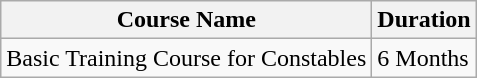<table class="wikitable">
<tr>
<th>Course Name</th>
<th>Duration</th>
</tr>
<tr>
<td>Basic Training Course for Constables</td>
<td>6 Months</td>
</tr>
</table>
